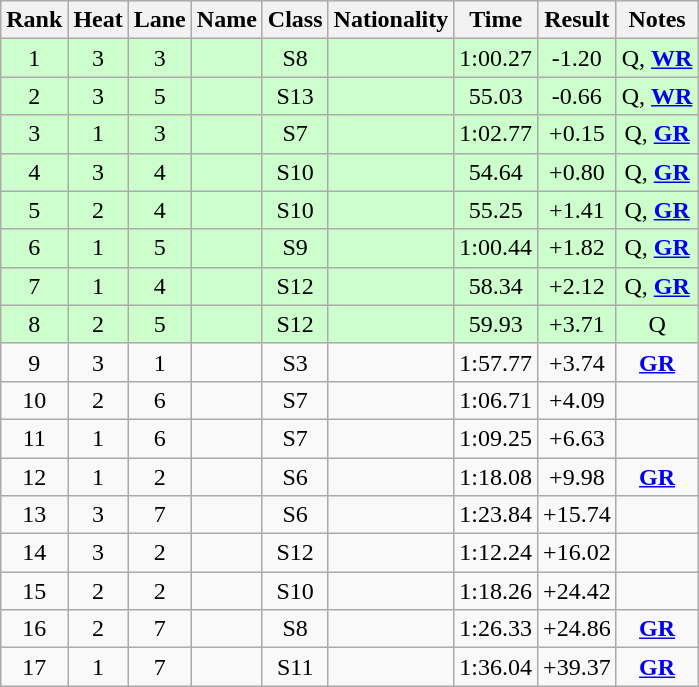<table class="wikitable sortable" style="text-align:center">
<tr>
<th>Rank</th>
<th>Heat</th>
<th>Lane</th>
<th>Name</th>
<th>Class</th>
<th>Nationality</th>
<th>Time</th>
<th>Result</th>
<th>Notes</th>
</tr>
<tr bgcolor="ccffcc">
<td>1</td>
<td>3</td>
<td>3</td>
<td align=left></td>
<td>S8</td>
<td align=left></td>
<td>1:00.27</td>
<td>-1.20</td>
<td>Q, <strong><a href='#'>WR</a></strong></td>
</tr>
<tr bgcolor="ccffcc">
<td>2</td>
<td>3</td>
<td>5</td>
<td align=left></td>
<td>S13</td>
<td align=left></td>
<td>55.03</td>
<td>-0.66</td>
<td>Q, <strong><a href='#'>WR</a></strong></td>
</tr>
<tr bgcolor="ccffcc">
<td>3</td>
<td>1</td>
<td>3</td>
<td align=left></td>
<td>S7</td>
<td align=left></td>
<td>1:02.77</td>
<td>+0.15</td>
<td>Q, <strong><a href='#'>GR</a></strong></td>
</tr>
<tr bgcolor="ccffcc">
<td>4</td>
<td>3</td>
<td>4</td>
<td align=left></td>
<td>S10</td>
<td align=left></td>
<td>54.64</td>
<td>+0.80</td>
<td>Q, <strong><a href='#'>GR</a></strong></td>
</tr>
<tr bgcolor="ccffcc">
<td>5</td>
<td>2</td>
<td>4</td>
<td align=left></td>
<td>S10</td>
<td align=left></td>
<td>55.25</td>
<td>+1.41</td>
<td>Q, <strong><a href='#'>GR</a></strong></td>
</tr>
<tr bgcolor="ccffcc">
<td>6</td>
<td>1</td>
<td>5</td>
<td align=left></td>
<td>S9</td>
<td align=left></td>
<td>1:00.44</td>
<td>+1.82</td>
<td>Q, <strong><a href='#'>GR</a></strong></td>
</tr>
<tr bgcolor="ccffcc">
<td>7</td>
<td>1</td>
<td>4</td>
<td align=left></td>
<td>S12</td>
<td align=left></td>
<td>58.34</td>
<td>+2.12</td>
<td>Q, <strong><a href='#'>GR</a></strong></td>
</tr>
<tr bgcolor="ccffcc">
<td>8</td>
<td>2</td>
<td>5</td>
<td align=left></td>
<td>S12</td>
<td align=left></td>
<td>59.93</td>
<td>+3.71</td>
<td>Q</td>
</tr>
<tr>
<td>9</td>
<td>3</td>
<td>1</td>
<td align=left></td>
<td>S3</td>
<td align=left></td>
<td>1:57.77</td>
<td>+3.74</td>
<td><strong><a href='#'>GR</a></strong></td>
</tr>
<tr>
<td>10</td>
<td>2</td>
<td>6</td>
<td align=left></td>
<td>S7</td>
<td align=left></td>
<td>1:06.71</td>
<td>+4.09</td>
<td></td>
</tr>
<tr>
<td>11</td>
<td>1</td>
<td>6</td>
<td align=left></td>
<td>S7</td>
<td align=left></td>
<td>1:09.25</td>
<td>+6.63</td>
<td></td>
</tr>
<tr>
<td>12</td>
<td>1</td>
<td>2</td>
<td align=left></td>
<td>S6</td>
<td align=left></td>
<td>1:18.08</td>
<td>+9.98</td>
<td><strong><a href='#'>GR</a></strong></td>
</tr>
<tr>
<td>13</td>
<td>3</td>
<td>7</td>
<td align=left></td>
<td>S6</td>
<td align=left></td>
<td>1:23.84</td>
<td>+15.74</td>
<td></td>
</tr>
<tr>
<td>14</td>
<td>3</td>
<td>2</td>
<td align=left></td>
<td>S12</td>
<td align=left></td>
<td>1:12.24</td>
<td>+16.02</td>
<td></td>
</tr>
<tr>
<td>15</td>
<td>2</td>
<td>2</td>
<td align=left></td>
<td>S10</td>
<td align=left></td>
<td>1:18.26</td>
<td>+24.42</td>
<td></td>
</tr>
<tr>
<td>16</td>
<td>2</td>
<td>7</td>
<td align=left></td>
<td>S8</td>
<td align=left></td>
<td>1:26.33</td>
<td>+24.86</td>
<td><strong><a href='#'>GR</a></strong></td>
</tr>
<tr>
<td>17</td>
<td>1</td>
<td>7</td>
<td align=left></td>
<td>S11</td>
<td align=left></td>
<td>1:36.04</td>
<td>+39.37</td>
<td><strong><a href='#'>GR</a></strong></td>
</tr>
</table>
